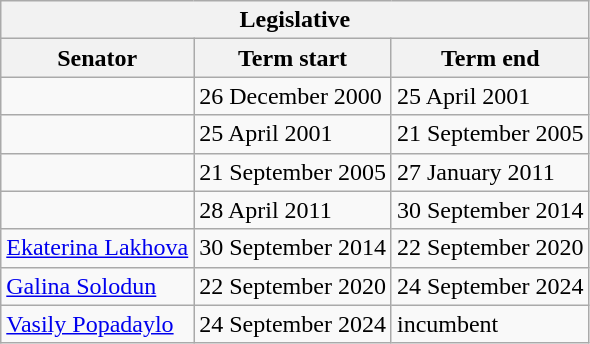<table class="wikitable sortable">
<tr>
<th colspan=3>Legislative</th>
</tr>
<tr>
<th>Senator</th>
<th>Term start</th>
<th>Term end</th>
</tr>
<tr>
<td></td>
<td>26 December 2000</td>
<td>25 April 2001</td>
</tr>
<tr>
<td></td>
<td>25 April 2001</td>
<td>21 September 2005</td>
</tr>
<tr>
<td></td>
<td>21 September 2005</td>
<td>27 January 2011</td>
</tr>
<tr>
<td></td>
<td>28 April 2011</td>
<td>30 September 2014</td>
</tr>
<tr>
<td><a href='#'>Ekaterina Lakhova</a></td>
<td>30 September 2014</td>
<td>22 September 2020</td>
</tr>
<tr>
<td><a href='#'>Galina Solodun</a></td>
<td>22 September 2020</td>
<td>24 September 2024</td>
</tr>
<tr>
<td><a href='#'>Vasily Popadaylo</a></td>
<td>24 September 2024</td>
<td>incumbent</td>
</tr>
</table>
